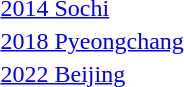<table>
<tr valign="top">
<td><a href='#'>2014 Sochi</a><br></td>
<td></td>
<td></td>
<td></td>
</tr>
<tr valign="top">
<td><a href='#'>2018 Pyeongchang</a><br></td>
<td></td>
<td></td>
<td></td>
</tr>
<tr>
<td><a href='#'>2022 Beijing</a> <br></td>
<td></td>
<td></td>
<td></td>
</tr>
<tr>
</tr>
</table>
